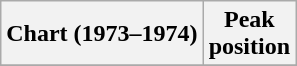<table class="wikitable sortable plainrowheaders" style="text-align:center">
<tr>
<th scope="col">Chart (1973–1974)</th>
<th scope="col">Peak<br>position</th>
</tr>
<tr>
</tr>
</table>
